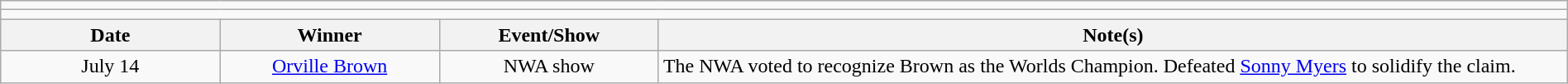<table class="wikitable" style="text-align:center; width:100%;">
<tr>
<td colspan="5"></td>
</tr>
<tr>
<td colspan="5"><strong></strong></td>
</tr>
<tr>
<th width=14%>Date</th>
<th width=14%>Winner</th>
<th width=14%>Event/Show</th>
<th width=58%>Note(s)</th>
</tr>
<tr>
<td>July 14</td>
<td><a href='#'>Orville Brown</a></td>
<td>NWA show</td>
<td align=left>The NWA voted to recognize Brown as the Worlds Champion. Defeated <a href='#'>Sonny Myers</a> to solidify the claim.</td>
</tr>
</table>
